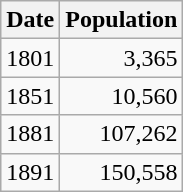<table class="wikitable floatleft" style="text-align: right">
<tr>
<th>Date</th>
<th>Population</th>
</tr>
<tr>
<td>1801</td>
<td>3,365</td>
</tr>
<tr>
<td>1851</td>
<td>10,560</td>
</tr>
<tr>
<td>1881</td>
<td>107,262</td>
</tr>
<tr>
<td>1891</td>
<td>150,558</td>
</tr>
</table>
